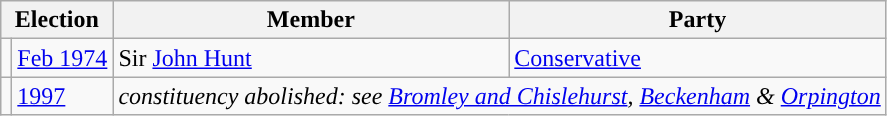<table class="wikitable">
<tr>
<th colspan="2">Election</th>
<th>Member</th>
<th>Party</th>
</tr>
<tr>
<td style="color:inherit;background-color: "></td>
<td><a href='#'>Feb 1974</a></td>
<td>Sir <a href='#'>John Hunt</a></td>
<td><a href='#'>Conservative</a></td>
</tr>
<tr>
<td></td>
<td><a href='#'>1997</a></td>
<td colspan="2"><em>constituency abolished: see <a href='#'>Bromley and Chislehurst</a>, <a href='#'>Beckenham</a> & <a href='#'>Orpington</a></em></td>
</tr>
</table>
